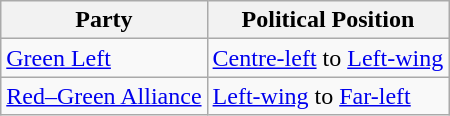<table class="wikitable mw-collapsible mw-collapsed">
<tr>
<th>Party</th>
<th>Political Position</th>
</tr>
<tr>
<td><a href='#'>Green Left</a></td>
<td><a href='#'>Centre-left</a> to <a href='#'>Left-wing</a></td>
</tr>
<tr>
<td><a href='#'>Red–Green Alliance</a></td>
<td><a href='#'>Left-wing</a> to <a href='#'>Far-left</a></td>
</tr>
</table>
